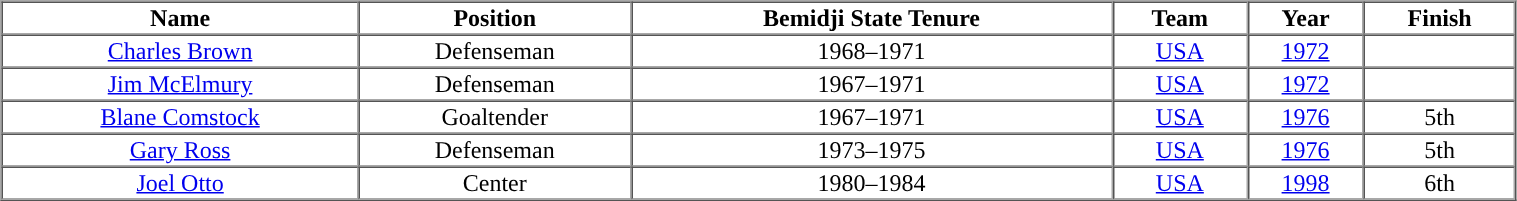<table cellpadding="1" border="1" cellspacing="0" width="80%">
<tr>
<th>Name</th>
<th>Position</th>
<th>Bemidji State Tenure</th>
<th>Team</th>
<th>Year</th>
<th>Finish</th>
</tr>
<tr align="center">
<td><a href='#'>Charles Brown</a></td>
<td>Defenseman</td>
<td>1968–1971</td>
<td> <a href='#'>USA</a></td>
<td><a href='#'>1972</a></td>
<td></td>
</tr>
<tr align="center">
<td><a href='#'>Jim McElmury</a></td>
<td>Defenseman</td>
<td>1967–1971</td>
<td> <a href='#'>USA</a></td>
<td><a href='#'>1972</a></td>
<td></td>
</tr>
<tr align="center">
<td><a href='#'>Blane Comstock</a></td>
<td>Goaltender</td>
<td>1967–1971</td>
<td> <a href='#'>USA</a></td>
<td><a href='#'>1976</a></td>
<td>5th</td>
</tr>
<tr align="center">
<td><a href='#'>Gary Ross</a></td>
<td>Defenseman</td>
<td>1973–1975</td>
<td> <a href='#'>USA</a></td>
<td><a href='#'>1976</a></td>
<td>5th</td>
</tr>
<tr align="center">
<td><a href='#'>Joel Otto</a></td>
<td>Center</td>
<td>1980–1984</td>
<td> <a href='#'>USA</a></td>
<td><a href='#'>1998</a></td>
<td>6th</td>
</tr>
<tr align="center">
</tr>
</table>
